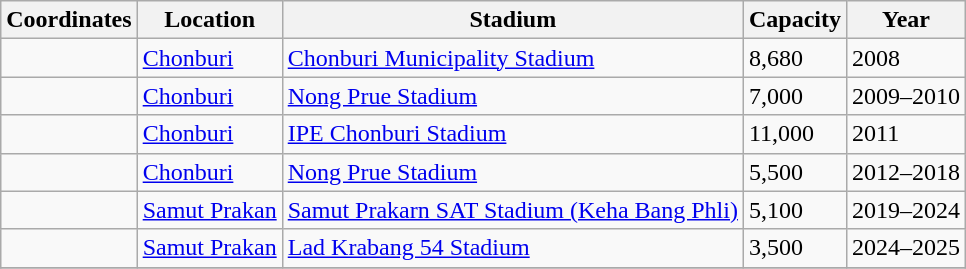<table class="wikitable sortable">
<tr>
<th>Coordinates</th>
<th>Location</th>
<th>Stadium</th>
<th>Capacity</th>
<th>Year</th>
</tr>
<tr>
<td></td>
<td><a href='#'>Chonburi</a></td>
<td><a href='#'>Chonburi Municipality Stadium</a></td>
<td>8,680</td>
<td>2008</td>
</tr>
<tr>
<td></td>
<td><a href='#'>Chonburi</a></td>
<td><a href='#'>Nong Prue Stadium</a></td>
<td>7,000</td>
<td>2009–2010</td>
</tr>
<tr>
<td></td>
<td><a href='#'>Chonburi</a></td>
<td><a href='#'>IPE Chonburi Stadium</a></td>
<td>11,000</td>
<td>2011</td>
</tr>
<tr>
<td></td>
<td><a href='#'>Chonburi</a></td>
<td><a href='#'>Nong Prue Stadium</a></td>
<td>5,500</td>
<td>2012–2018</td>
</tr>
<tr>
<td></td>
<td><a href='#'>Samut Prakan</a></td>
<td><a href='#'>Samut Prakarn SAT Stadium (Keha Bang Phli)</a></td>
<td>5,100</td>
<td>2019–2024</td>
</tr>
<tr>
<td></td>
<td><a href='#'>Samut Prakan</a></td>
<td><a href='#'>Lad Krabang 54 Stadium</a></td>
<td>3,500</td>
<td>2024–2025</td>
</tr>
<tr>
</tr>
</table>
